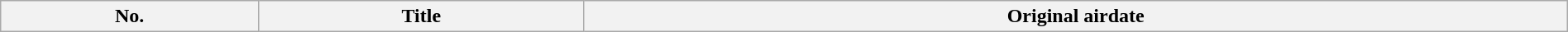<table class="wikitable plainrowheaders" style="width:100%; margin:auto;">
<tr>
<th>No.</th>
<th>Title</th>
<th>Original airdate<br></th>
</tr>
</table>
